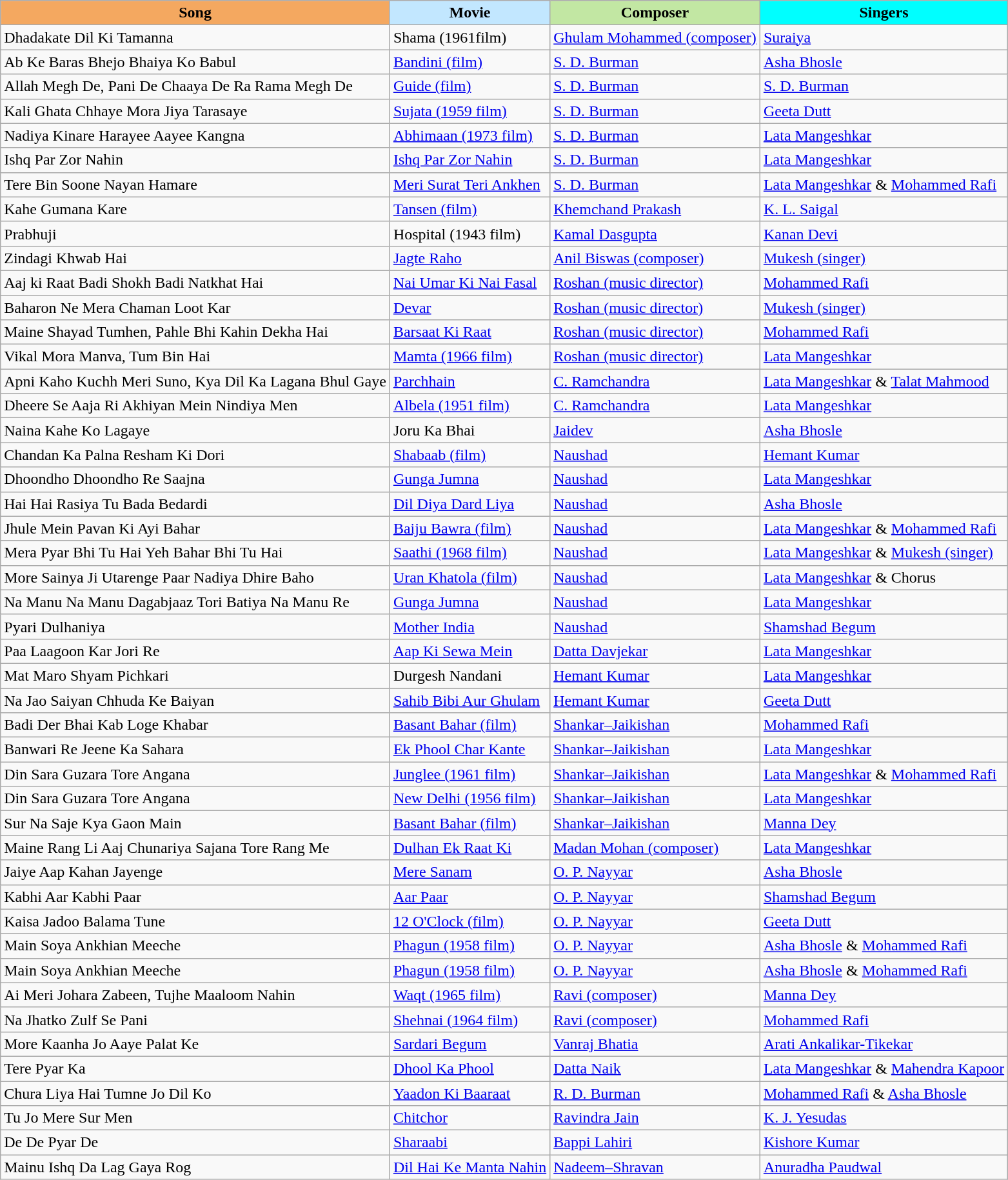<table class="wikitable sortable">
<tr>
<th style="background:#f4a860">Song</th>
<th style="background:#c2e7ff">Movie</th>
<th style="background:#c2e7a3">Composer</th>
<th style="background:#00ffff">Singers</th>
</tr>
<tr>
<td>Dhadakate Dil Ki Tamanna</td>
<td>Shama (1961film)</td>
<td><a href='#'>Ghulam Mohammed (composer)</a></td>
<td><a href='#'>Suraiya</a></td>
</tr>
<tr>
<td>Ab Ke Baras Bhejo Bhaiya Ko Babul</td>
<td><a href='#'>Bandini (film)</a></td>
<td><a href='#'>S. D. Burman</a></td>
<td><a href='#'>Asha Bhosle</a></td>
</tr>
<tr>
<td>Allah Megh De, Pani De Chaaya De Ra Rama Megh De</td>
<td><a href='#'>Guide (film)</a></td>
<td><a href='#'>S. D. Burman</a></td>
<td><a href='#'>S. D. Burman</a></td>
</tr>
<tr>
<td>Kali Ghata Chhaye Mora Jiya Tarasaye</td>
<td><a href='#'>Sujata (1959 film)</a></td>
<td><a href='#'>S. D. Burman</a></td>
<td><a href='#'>Geeta Dutt</a></td>
</tr>
<tr>
<td>Nadiya Kinare Harayee Aayee Kangna</td>
<td><a href='#'>Abhimaan (1973 film)</a></td>
<td><a href='#'>S. D. Burman</a></td>
<td><a href='#'>Lata Mangeshkar</a></td>
</tr>
<tr>
<td>Ishq Par Zor Nahin</td>
<td><a href='#'>Ishq Par Zor Nahin</a></td>
<td><a href='#'>S. D. Burman</a></td>
<td><a href='#'>Lata Mangeshkar</a></td>
</tr>
<tr>
<td>Tere Bin Soone Nayan Hamare</td>
<td><a href='#'>Meri Surat Teri Ankhen</a></td>
<td><a href='#'>S. D. Burman</a></td>
<td><a href='#'>Lata Mangeshkar</a> & <a href='#'>Mohammed Rafi</a></td>
</tr>
<tr>
<td>Kahe Gumana Kare</td>
<td><a href='#'>Tansen (film)</a></td>
<td><a href='#'>Khemchand Prakash</a></td>
<td><a href='#'>K. L. Saigal</a></td>
</tr>
<tr>
<td>Prabhuji</td>
<td>Hospital (1943 film)</td>
<td><a href='#'>Kamal Dasgupta</a></td>
<td><a href='#'>Kanan Devi</a></td>
</tr>
<tr>
<td>Zindagi Khwab Hai</td>
<td><a href='#'>Jagte Raho</a></td>
<td><a href='#'>Anil Biswas (composer)</a></td>
<td><a href='#'>Mukesh (singer)</a></td>
</tr>
<tr>
<td>Aaj ki Raat Badi Shokh Badi Natkhat Hai</td>
<td><a href='#'>Nai Umar Ki Nai Fasal</a></td>
<td><a href='#'>Roshan (music director)</a></td>
<td><a href='#'>Mohammed Rafi</a></td>
</tr>
<tr>
<td>Baharon Ne Mera Chaman Loot Kar</td>
<td><a href='#'>Devar</a></td>
<td><a href='#'>Roshan (music director)</a></td>
<td><a href='#'>Mukesh (singer)</a></td>
</tr>
<tr>
<td>Maine Shayad Tumhen, Pahle Bhi Kahin Dekha Hai</td>
<td><a href='#'>Barsaat Ki Raat</a></td>
<td><a href='#'>Roshan (music director)</a></td>
<td><a href='#'>Mohammed Rafi</a></td>
</tr>
<tr>
<td>Vikal Mora Manva, Tum Bin Hai</td>
<td><a href='#'>Mamta (1966 film)</a></td>
<td><a href='#'>Roshan (music director)</a></td>
<td><a href='#'>Lata Mangeshkar</a></td>
</tr>
<tr>
<td>Apni Kaho Kuchh Meri Suno, Kya Dil Ka Lagana Bhul Gaye</td>
<td><a href='#'>Parchhain</a></td>
<td><a href='#'>C. Ramchandra</a></td>
<td><a href='#'>Lata Mangeshkar</a> & <a href='#'>Talat Mahmood</a></td>
</tr>
<tr>
<td>Dheere Se Aaja Ri Akhiyan Mein Nindiya Men</td>
<td><a href='#'>Albela (1951 film)</a></td>
<td><a href='#'>C. Ramchandra</a></td>
<td><a href='#'>Lata Mangeshkar</a></td>
</tr>
<tr>
<td>Naina Kahe Ko Lagaye</td>
<td>Joru Ka Bhai</td>
<td><a href='#'>Jaidev</a></td>
<td><a href='#'>Asha Bhosle</a></td>
</tr>
<tr>
<td>Chandan Ka Palna Resham Ki Dori</td>
<td><a href='#'>Shabaab (film)</a></td>
<td><a href='#'>Naushad</a></td>
<td><a href='#'>Hemant Kumar</a></td>
</tr>
<tr>
<td>Dhoondho Dhoondho Re Saajna</td>
<td><a href='#'>Gunga Jumna</a></td>
<td><a href='#'>Naushad</a></td>
<td><a href='#'>Lata Mangeshkar</a></td>
</tr>
<tr>
<td>Hai Hai Rasiya Tu Bada Bedardi</td>
<td><a href='#'>Dil Diya Dard Liya</a></td>
<td><a href='#'>Naushad</a></td>
<td><a href='#'>Asha Bhosle</a></td>
</tr>
<tr>
<td>Jhule Mein Pavan Ki Ayi Bahar</td>
<td><a href='#'>Baiju Bawra (film)</a></td>
<td><a href='#'>Naushad</a></td>
<td><a href='#'>Lata Mangeshkar</a> & <a href='#'>Mohammed Rafi</a></td>
</tr>
<tr>
<td>Mera Pyar Bhi Tu Hai Yeh Bahar Bhi Tu Hai</td>
<td><a href='#'>Saathi (1968 film)</a></td>
<td><a href='#'>Naushad</a></td>
<td><a href='#'>Lata Mangeshkar</a> & <a href='#'>Mukesh (singer)</a></td>
</tr>
<tr>
<td>More Sainya Ji Utarenge Paar Nadiya Dhire Baho</td>
<td><a href='#'>Uran Khatola (film)</a></td>
<td><a href='#'>Naushad</a></td>
<td><a href='#'>Lata Mangeshkar</a> & Chorus</td>
</tr>
<tr>
<td>Na Manu Na Manu Dagabjaaz Tori Batiya Na Manu Re</td>
<td><a href='#'>Gunga Jumna</a></td>
<td><a href='#'>Naushad</a></td>
<td><a href='#'>Lata Mangeshkar</a></td>
</tr>
<tr>
<td>Pyari Dulhaniya</td>
<td><a href='#'>Mother India</a></td>
<td><a href='#'>Naushad</a></td>
<td><a href='#'>Shamshad Begum</a></td>
</tr>
<tr>
<td>Paa Laagoon Kar Jori Re</td>
<td><a href='#'>Aap Ki Sewa Mein</a></td>
<td><a href='#'>Datta Davjekar</a></td>
<td><a href='#'>Lata Mangeshkar</a></td>
</tr>
<tr>
<td>Mat Maro Shyam Pichkari</td>
<td>Durgesh Nandani</td>
<td><a href='#'>Hemant Kumar</a></td>
<td><a href='#'>Lata Mangeshkar</a></td>
</tr>
<tr>
<td>Na Jao Saiyan Chhuda Ke Baiyan</td>
<td><a href='#'>Sahib Bibi Aur Ghulam</a></td>
<td><a href='#'>Hemant Kumar</a></td>
<td><a href='#'>Geeta Dutt</a></td>
</tr>
<tr>
<td>Badi Der Bhai Kab Loge Khabar</td>
<td><a href='#'>Basant Bahar (film)</a></td>
<td><a href='#'>Shankar–Jaikishan</a></td>
<td><a href='#'>Mohammed Rafi</a></td>
</tr>
<tr>
<td>Banwari Re Jeene Ka Sahara</td>
<td><a href='#'>Ek Phool Char Kante</a></td>
<td><a href='#'>Shankar–Jaikishan</a></td>
<td><a href='#'>Lata Mangeshkar</a></td>
</tr>
<tr>
<td>Din Sara Guzara Tore Angana</td>
<td><a href='#'>Junglee (1961 film)</a></td>
<td><a href='#'>Shankar–Jaikishan</a></td>
<td><a href='#'>Lata Mangeshkar</a> & <a href='#'>Mohammed Rafi</a></td>
</tr>
<tr>
<td>Din Sara Guzara Tore Angana</td>
<td><a href='#'>New Delhi (1956 film)</a></td>
<td><a href='#'>Shankar–Jaikishan</a></td>
<td><a href='#'>Lata Mangeshkar</a></td>
</tr>
<tr>
<td>Sur Na Saje Kya Gaon Main</td>
<td><a href='#'>Basant Bahar (film)</a></td>
<td><a href='#'>Shankar–Jaikishan</a></td>
<td><a href='#'>Manna Dey</a></td>
</tr>
<tr>
<td>Maine Rang Li Aaj Chunariya Sajana Tore Rang Me</td>
<td><a href='#'>Dulhan Ek Raat Ki</a></td>
<td><a href='#'>Madan Mohan (composer)</a></td>
<td><a href='#'>Lata Mangeshkar</a></td>
</tr>
<tr>
<td>Jaiye Aap Kahan Jayenge</td>
<td><a href='#'>Mere Sanam</a></td>
<td><a href='#'>O. P. Nayyar</a></td>
<td><a href='#'>Asha Bhosle</a></td>
</tr>
<tr>
<td>Kabhi Aar Kabhi Paar</td>
<td><a href='#'>Aar Paar</a></td>
<td><a href='#'>O. P. Nayyar</a></td>
<td><a href='#'>Shamshad Begum</a></td>
</tr>
<tr>
<td>Kaisa Jadoo Balama Tune</td>
<td><a href='#'>12 O'Clock (film)</a></td>
<td><a href='#'>O. P. Nayyar</a></td>
<td><a href='#'>Geeta Dutt</a></td>
</tr>
<tr>
<td>Main Soya Ankhian Meeche</td>
<td><a href='#'>Phagun (1958 film)</a></td>
<td><a href='#'>O. P. Nayyar</a></td>
<td><a href='#'>Asha Bhosle</a> & <a href='#'>Mohammed Rafi</a></td>
</tr>
<tr>
<td>Main Soya Ankhian Meeche</td>
<td><a href='#'>Phagun (1958 film)</a></td>
<td><a href='#'>O. P. Nayyar</a></td>
<td><a href='#'>Asha Bhosle</a> & <a href='#'>Mohammed Rafi</a></td>
</tr>
<tr>
<td>Ai Meri Johara Zabeen, Tujhe Maaloom Nahin</td>
<td><a href='#'>Waqt (1965 film)</a></td>
<td><a href='#'>Ravi (composer)</a></td>
<td><a href='#'>Manna Dey</a></td>
</tr>
<tr>
<td>Na Jhatko Zulf Se Pani</td>
<td><a href='#'>Shehnai (1964 film)</a></td>
<td><a href='#'>Ravi (composer)</a></td>
<td><a href='#'>Mohammed Rafi</a></td>
</tr>
<tr>
<td>More Kaanha Jo Aaye Palat Ke</td>
<td><a href='#'>Sardari Begum</a></td>
<td><a href='#'>Vanraj Bhatia</a></td>
<td><a href='#'>Arati Ankalikar-Tikekar</a></td>
</tr>
<tr>
<td>Tere Pyar Ka</td>
<td><a href='#'>Dhool Ka Phool</a></td>
<td><a href='#'>Datta Naik</a></td>
<td><a href='#'>Lata Mangeshkar</a> & <a href='#'>Mahendra Kapoor</a></td>
</tr>
<tr>
<td>Chura Liya Hai Tumne Jo Dil Ko</td>
<td><a href='#'>Yaadon Ki Baaraat</a></td>
<td><a href='#'>R. D. Burman</a></td>
<td><a href='#'>Mohammed Rafi</a> & <a href='#'>Asha Bhosle</a></td>
</tr>
<tr>
<td>Tu Jo Mere Sur Men</td>
<td><a href='#'>Chitchor</a></td>
<td><a href='#'>Ravindra Jain</a></td>
<td><a href='#'>K. J. Yesudas</a></td>
</tr>
<tr>
<td>De De Pyar De</td>
<td><a href='#'>Sharaabi</a></td>
<td><a href='#'>Bappi Lahiri</a></td>
<td><a href='#'>Kishore Kumar</a></td>
</tr>
<tr>
<td>Mainu Ishq Da Lag Gaya Rog</td>
<td><a href='#'>Dil Hai Ke Manta Nahin</a></td>
<td><a href='#'>Nadeem–Shravan</a></td>
<td><a href='#'>Anuradha Paudwal</a></td>
</tr>
</table>
